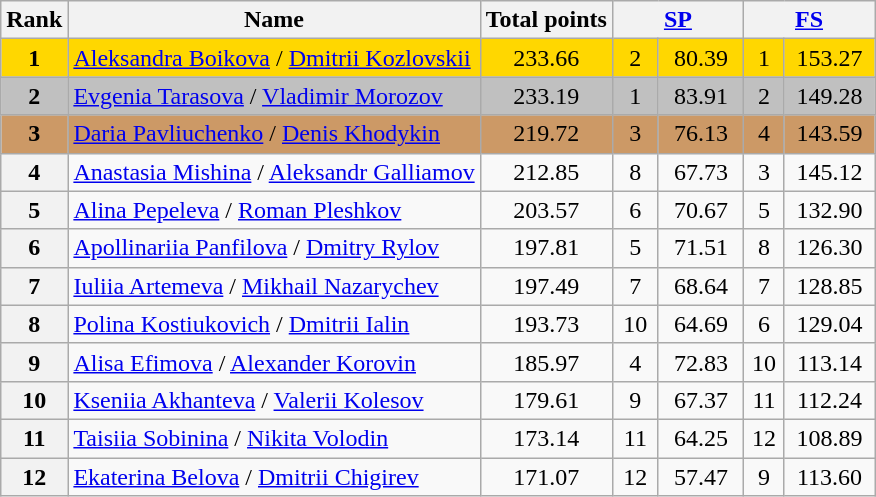<table class="wikitable sortable">
<tr>
<th>Rank</th>
<th>Name</th>
<th>Total points</th>
<th colspan="2" width="80px"><a href='#'>SP</a></th>
<th colspan="2" width="80px"><a href='#'>FS</a></th>
</tr>
<tr bgcolor="gold">
<td align="center"><strong>1</strong></td>
<td><a href='#'>Aleksandra Boikova</a> / <a href='#'>Dmitrii Kozlovskii</a></td>
<td align="center">233.66</td>
<td align="center">2</td>
<td align="center">80.39</td>
<td align="center">1</td>
<td align="center">153.27</td>
</tr>
<tr bgcolor="silver">
<td align="center"><strong>2</strong></td>
<td><a href='#'>Evgenia Tarasova</a> / <a href='#'>Vladimir Morozov</a></td>
<td align="center">233.19</td>
<td align="center">1</td>
<td align="center">83.91</td>
<td align="center">2</td>
<td align="center">149.28</td>
</tr>
<tr bgcolor="cc9966">
<td align="center"><strong>3</strong></td>
<td><a href='#'>Daria Pavliuchenko</a> / <a href='#'>Denis Khodykin</a></td>
<td align="center">219.72</td>
<td align="center">3</td>
<td align="center">76.13</td>
<td align="center">4</td>
<td align="center">143.59</td>
</tr>
<tr>
<th>4</th>
<td><a href='#'>Anastasia Mishina</a> / <a href='#'>Aleksandr Galliamov</a></td>
<td align="center">212.85</td>
<td align="center">8</td>
<td align="center">67.73</td>
<td align="center">3</td>
<td align="center">145.12</td>
</tr>
<tr>
<th>5</th>
<td><a href='#'>Alina Pepeleva</a> / <a href='#'>Roman Pleshkov</a></td>
<td align="center">203.57</td>
<td align="center">6</td>
<td align="center">70.67</td>
<td align="center">5</td>
<td align="center">132.90</td>
</tr>
<tr>
<th>6</th>
<td><a href='#'>Apollinariia Panfilova</a> / <a href='#'>Dmitry Rylov</a></td>
<td align="center">197.81</td>
<td align="center">5</td>
<td align="center">71.51</td>
<td align="center">8</td>
<td align="center">126.30</td>
</tr>
<tr>
<th>7</th>
<td><a href='#'>Iuliia Artemeva</a> / <a href='#'>Mikhail Nazarychev</a></td>
<td align="center">197.49</td>
<td align="center">7</td>
<td align="center">68.64</td>
<td align="center">7</td>
<td align="center">128.85</td>
</tr>
<tr>
<th>8</th>
<td><a href='#'>Polina Kostiukovich</a> / <a href='#'>Dmitrii Ialin</a></td>
<td align="center">193.73</td>
<td align="center">10</td>
<td align="center">64.69</td>
<td align="center">6</td>
<td align="center">129.04</td>
</tr>
<tr>
<th>9</th>
<td><a href='#'>Alisa Efimova</a> / <a href='#'>Alexander Korovin</a></td>
<td align="center">185.97</td>
<td align="center">4</td>
<td align="center">72.83</td>
<td align="center">10</td>
<td align="center">113.14</td>
</tr>
<tr>
<th>10</th>
<td><a href='#'>Kseniia Akhanteva</a> / <a href='#'>Valerii Kolesov</a></td>
<td align="center">179.61</td>
<td align="center">9</td>
<td align="center">67.37</td>
<td align="center">11</td>
<td align="center">112.24</td>
</tr>
<tr>
<th>11</th>
<td><a href='#'>Taisiia Sobinina</a> / <a href='#'>Nikita Volodin</a></td>
<td align="center">173.14</td>
<td align="center">11</td>
<td align="center">64.25</td>
<td align="center">12</td>
<td align="center">108.89</td>
</tr>
<tr>
<th>12</th>
<td><a href='#'>Ekaterina Belova</a> / <a href='#'>Dmitrii Chigirev</a></td>
<td align="center">171.07</td>
<td align="center">12</td>
<td align="center">57.47</td>
<td align="center">9</td>
<td align="center">113.60</td>
</tr>
</table>
